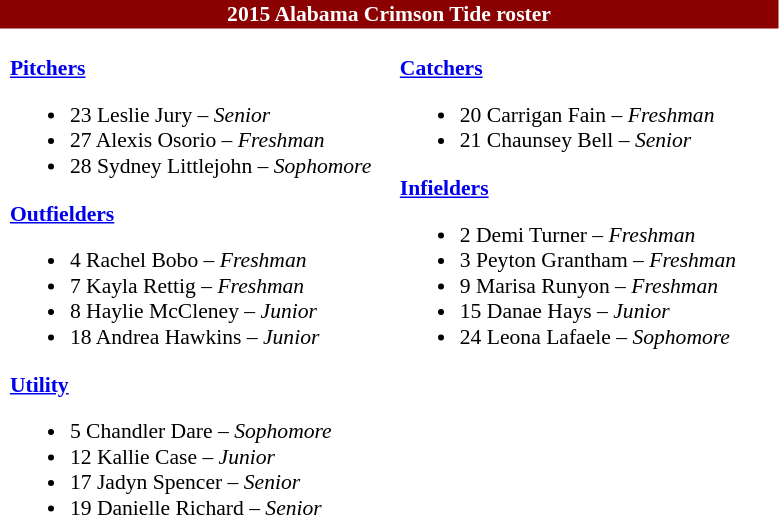<table class="toccolours" style="border-collapse:collapse; font-size:90%;">
<tr>
<td colspan="9" style="background-color: #8B0000; color: #FFFFFF; text-align:center;"><strong>2015 Alabama Crimson Tide roster</strong></td>
</tr>
<tr>
</tr>
<tr>
<td width="03"> </td>
<td valign="top"><br><strong><a href='#'>Pitchers</a></strong><ul><li>23 Leslie Jury – <em>Senior</em></li><li>27 Alexis Osorio – <em>Freshman</em></li><li>28 Sydney Littlejohn – <em>Sophomore</em></li></ul><strong><a href='#'>Outfielders</a></strong><ul><li>4 Rachel Bobo – <em>Freshman</em></li><li>7 Kayla Rettig – <em>Freshman</em></li><li>8 Haylie McCleney – <em>Junior</em></li><li>18 Andrea Hawkins – <em>Junior</em></li></ul><strong><a href='#'>Utility</a></strong><ul><li>5 Chandler Dare – <em>Sophomore</em></li><li>12 Kallie Case – <em>Junior</em></li><li>17 Jadyn Spencer – <em>Senior</em></li><li>19 Danielle Richard – <em>Senior</em></li></ul></td>
<td width="15"> </td>
<td valign="top"><br><strong><a href='#'>Catchers</a></strong><ul><li>20 Carrigan Fain – <em>Freshman</em></li><li>21 Chaunsey Bell – <em>Senior</em></li></ul><strong><a href='#'>Infielders</a></strong><ul><li>2 Demi Turner – <em>Freshman</em></li><li>3 Peyton Grantham – <em>Freshman</em></li><li>9 Marisa Runyon – <em>Freshman</em></li><li>15 Danae Hays – <em>Junior</em></li><li>24 Leona Lafaele – <em>Sophomore</em></li></ul></td>
<td width="25"> </td>
</tr>
</table>
